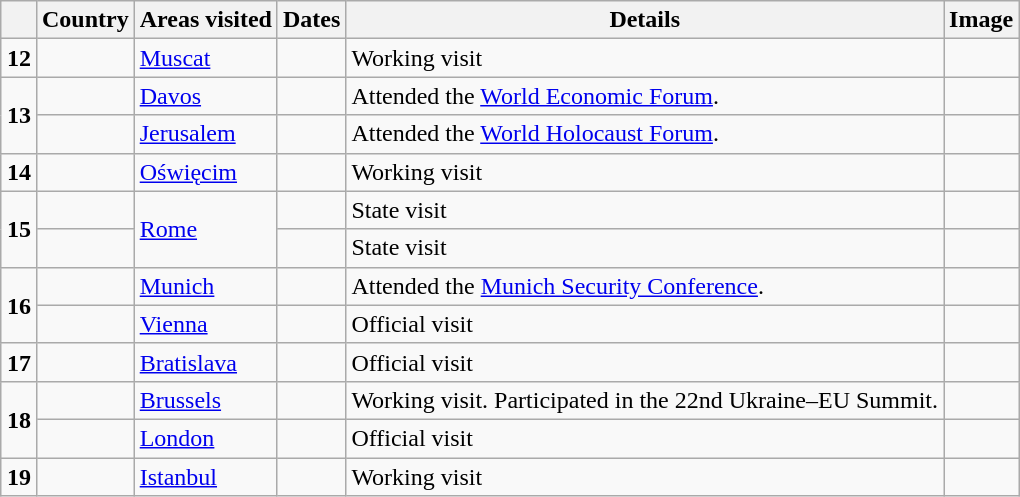<table class="wikitable sortable" style="margin: 1em auto 1em auto">
<tr>
<th></th>
<th>Country</th>
<th>Areas visited</th>
<th>Dates</th>
<th>Details</th>
<th class="unsortable">Image</th>
</tr>
<tr>
<td><strong>12</strong></td>
<td></td>
<td><a href='#'>Muscat</a></td>
<td></td>
<td>Working visit</td>
<td></td>
</tr>
<tr>
<td rowspan="2"><strong>13</strong></td>
<td></td>
<td><a href='#'>Davos</a></td>
<td></td>
<td>Attended the <a href='#'>World Economic Forum</a>.</td>
<td></td>
</tr>
<tr>
<td></td>
<td><a href='#'>Jerusalem</a></td>
<td></td>
<td>Attended the <a href='#'>World Holocaust Forum</a>.</td>
<td></td>
</tr>
<tr>
<td><strong>14</strong></td>
<td></td>
<td><a href='#'>Oświęcim</a></td>
<td></td>
<td>Working visit</td>
<td></td>
</tr>
<tr>
<td rowspan="2"><strong>15</strong></td>
<td></td>
<td rowspan="2"><a href='#'>Rome</a></td>
<td></td>
<td>State visit</td>
<td></td>
</tr>
<tr>
<td></td>
<td></td>
<td>State visit</td>
<td></td>
</tr>
<tr>
<td rowspan="2"><strong>16</strong></td>
<td></td>
<td><a href='#'>Munich</a></td>
<td></td>
<td>Attended the <a href='#'>Munich Security Conference</a>.</td>
<td></td>
</tr>
<tr>
<td></td>
<td><a href='#'>Vienna</a></td>
<td></td>
<td>Official visit</td>
<td></td>
</tr>
<tr>
<td><strong>17</strong></td>
<td></td>
<td><a href='#'>Bratislava</a></td>
<td></td>
<td>Official visit</td>
<td></td>
</tr>
<tr>
<td rowspan="2"><strong>18</strong></td>
<td></td>
<td><a href='#'>Brussels</a></td>
<td></td>
<td>Working visit. Participated in the 22nd Ukraine–EU Summit.</td>
<td></td>
</tr>
<tr>
<td></td>
<td><a href='#'>London</a></td>
<td></td>
<td>Official visit</td>
<td></td>
</tr>
<tr>
<td><strong>19</strong></td>
<td></td>
<td><a href='#'>Istanbul</a></td>
<td></td>
<td>Working visit</td>
<td></td>
</tr>
</table>
